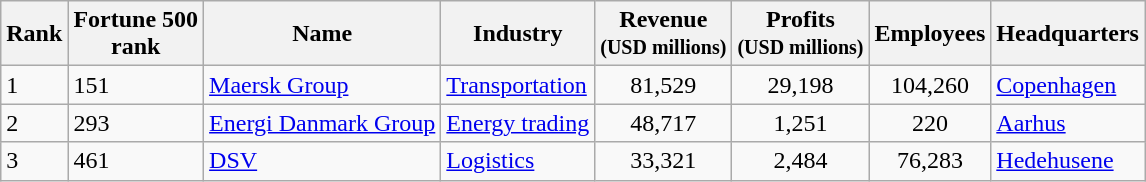<table class="wikitable sortable">
<tr>
<th>Rank</th>
<th>Fortune 500<br>rank</th>
<th>Name</th>
<th>Industry</th>
<th>Revenue<br><small>(USD millions)</small></th>
<th>Profits<br><small>(USD millions)</small></th>
<th>Employees</th>
<th>Headquarters</th>
</tr>
<tr>
<td>1</td>
<td>151</td>
<td><a href='#'>Maersk Group</a></td>
<td><a href='#'>Transportation</a></td>
<td style="text-align:center;">81,529</td>
<td style="text-align:center;">29,198</td>
<td style="text-align:center;">104,260</td>
<td><a href='#'>Copenhagen</a></td>
</tr>
<tr>
<td>2</td>
<td>293</td>
<td><a href='#'>Energi Danmark Group</a></td>
<td><a href='#'>Energy trading</a></td>
<td style="text-align:center;">48,717</td>
<td style="text-align:center;">1,251</td>
<td style="text-align:center;">220</td>
<td><a href='#'>Aarhus</a></td>
</tr>
<tr>
<td>3</td>
<td>461</td>
<td><a href='#'>DSV</a></td>
<td><a href='#'>Logistics</a></td>
<td style="text-align:center;">33,321</td>
<td style="text-align:center;">2,484</td>
<td style="text-align:center;">76,283</td>
<td><a href='#'>Hedehusene</a></td>
</tr>
</table>
